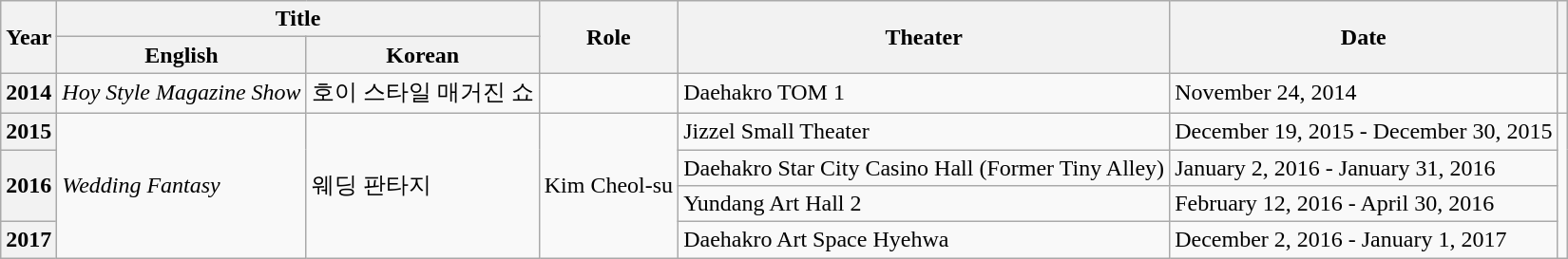<table class="wikitable sortable plainrowheaders">
<tr>
<th rowspan="2" scope="col">Year</th>
<th colspan="2" scope="col">Title</th>
<th rowspan="2" scope="col">Role</th>
<th rowspan="2" scope="col">Theater</th>
<th rowspan="2" scope="col" class="sortable">Date</th>
<th rowspan="2" scope="col" class="unsortable"></th>
</tr>
<tr>
<th>English</th>
<th>Korean</th>
</tr>
<tr>
<th scope="row">2014</th>
<td><em>Hoy Style Magazine Show</em></td>
<td>호이 스타일 매거진 쇼</td>
<td></td>
<td>Daehakro TOM 1</td>
<td>November 24, 2014</td>
<td style="text-align:center"></td>
</tr>
<tr>
<th scope="row">2015</th>
<td rowspan="4"><em>Wedding Fantasy</em></td>
<td rowspan="4">웨딩 판타지</td>
<td rowspan="4">Kim Cheol-su</td>
<td>Jizzel Small Theater</td>
<td>December 19, 2015 - December 30, 2015</td>
<td style="text-align:center" rowspan="4"></td>
</tr>
<tr>
<th rowspan="2" scope="row">2016</th>
<td>Daehakro Star City Casino Hall (Former Tiny Alley)</td>
<td>January 2, 2016 - January 31, 2016</td>
</tr>
<tr>
<td>Yundang Art Hall 2</td>
<td>February 12, 2016 - April 30, 2016</td>
</tr>
<tr>
<th scope="row">2017</th>
<td>Daehakro Art Space Hyehwa</td>
<td>December 2, 2016 - January 1, 2017</td>
</tr>
</table>
